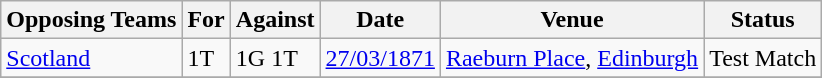<table class="wikitable">
<tr>
<th>Opposing Teams</th>
<th>For</th>
<th>Against</th>
<th>Date</th>
<th>Venue</th>
<th>Status</th>
</tr>
<tr>
<td><a href='#'>Scotland</a></td>
<td>1T</td>
<td>1G 1T</td>
<td><a href='#'>27/03/1871</a></td>
<td><a href='#'>Raeburn Place</a>, <a href='#'>Edinburgh</a></td>
<td>Test Match</td>
</tr>
<tr>
</tr>
</table>
